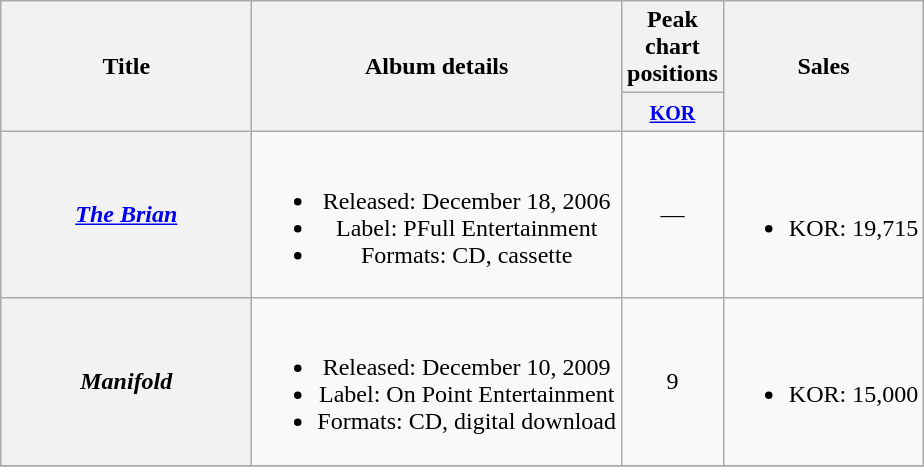<table class="wikitable plainrowheaders" style="text-align:center;">
<tr>
<th rowspan="2" scope="col" style="width:10em;">Title</th>
<th rowspan="2" scope="col">Album details</th>
<th scope="col">Peak chart positions</th>
<th rowspan="2" scope="col">Sales</th>
</tr>
<tr>
<th style="width:3em;"><small><a href='#'>KOR</a></small><br></th>
</tr>
<tr>
<th scope="row"><em><a href='#'>The Brian</a></em></th>
<td><br><ul><li>Released: December 18, 2006</li><li>Label: PFull Entertainment</li><li>Formats: CD, cassette</li></ul></td>
<td>—</td>
<td><br><ul><li>KOR: 19,715</li></ul></td>
</tr>
<tr>
<th scope="row"><em>Manifold</em></th>
<td><br><ul><li>Released: December 10, 2009</li><li>Label: On Point Entertainment</li><li>Formats: CD, digital download</li></ul></td>
<td>9</td>
<td><br><ul><li>KOR: 15,000</li></ul></td>
</tr>
<tr>
</tr>
</table>
